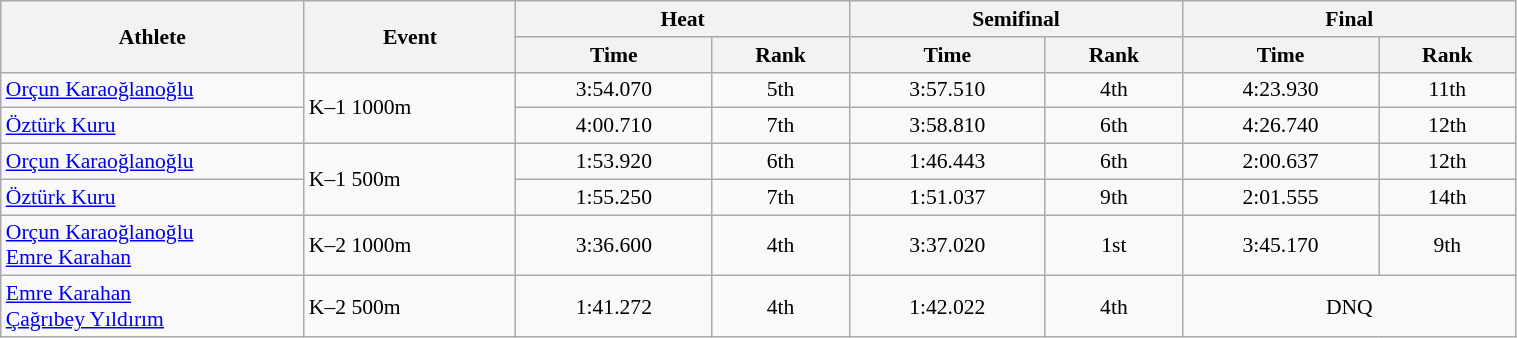<table class="wikitable" width="80%" style="text-align:center; font-size:90%">
<tr>
<th rowspan="2" width="20%">Athlete</th>
<th rowspan="2" width="14%">Event</th>
<th colspan="2" width="22%">Heat</th>
<th colspan="2" width="22%">Semifinal</th>
<th colspan="2" width="22%">Final</th>
</tr>
<tr>
<th>Time</th>
<th>Rank</th>
<th>Time</th>
<th>Rank</th>
<th>Time</th>
<th>Rank</th>
</tr>
<tr>
<td align="left"><a href='#'>Orçun Karaoğlanoğlu</a></td>
<td align="left" rowspan=2>K–1 1000m</td>
<td>3:54.070</td>
<td>5th</td>
<td>3:57.510</td>
<td>4th</td>
<td>4:23.930</td>
<td>11th</td>
</tr>
<tr>
<td align="left"><a href='#'>Öztürk Kuru</a></td>
<td>4:00.710</td>
<td>7th</td>
<td>3:58.810</td>
<td>6th</td>
<td>4:26.740</td>
<td>12th</td>
</tr>
<tr>
<td align="left"><a href='#'>Orçun Karaoğlanoğlu</a></td>
<td align="left" rowspan=2>K–1 500m</td>
<td>1:53.920</td>
<td>6th</td>
<td>1:46.443</td>
<td>6th</td>
<td>2:00.637</td>
<td>12th</td>
</tr>
<tr>
<td align="left"><a href='#'>Öztürk Kuru</a></td>
<td>1:55.250</td>
<td>7th</td>
<td>1:51.037</td>
<td>9th</td>
<td>2:01.555</td>
<td>14th</td>
</tr>
<tr>
<td align="left"><a href='#'>Orçun Karaoğlanoğlu</a><br><a href='#'>Emre Karahan</a></td>
<td align="left">K–2 1000m</td>
<td>3:36.600</td>
<td>4th</td>
<td>3:37.020</td>
<td>1st</td>
<td>3:45.170</td>
<td>9th</td>
</tr>
<tr>
<td align="left"><a href='#'>Emre Karahan</a><br><a href='#'>Çağrıbey Yıldırım</a></td>
<td align="left">K–2 500m</td>
<td>1:41.272</td>
<td>4th</td>
<td>1:42.022</td>
<td>4th</td>
<td colspan=2>DNQ</td>
</tr>
</table>
